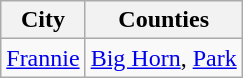<table class="wikitable sortable">
<tr>
<th>City</th>
<th>Counties</th>
</tr>
<tr>
<td><a href='#'>Frannie</a></td>
<td><a href='#'>Big Horn</a>, <a href='#'>Park</a></td>
</tr>
</table>
